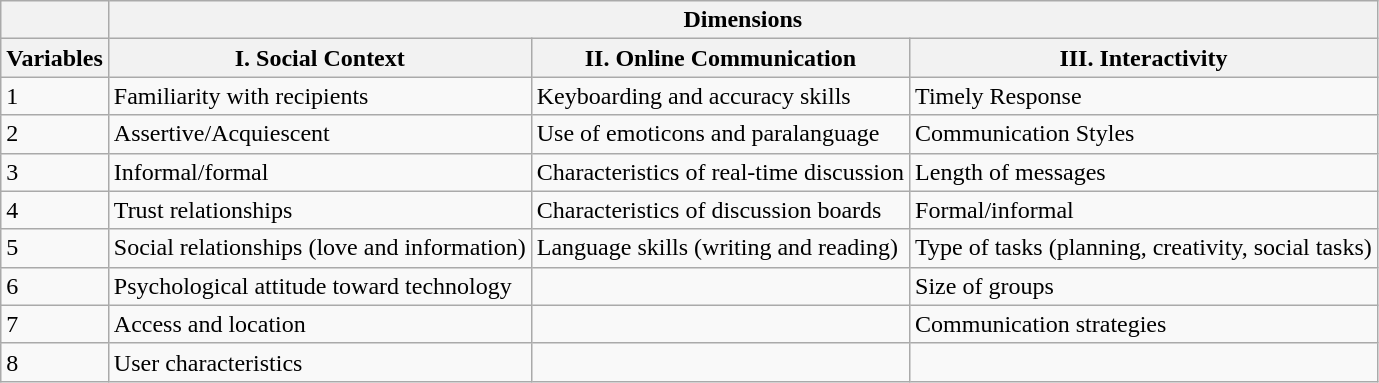<table class="wikitable">
<tr>
<th></th>
<th colspan="3">Dimensions</th>
</tr>
<tr>
<th>Variables</th>
<th>I. Social Context</th>
<th>II. Online Communication</th>
<th>III. Interactivity</th>
</tr>
<tr>
<td>1</td>
<td>Familiarity with recipients</td>
<td>Keyboarding and accuracy skills</td>
<td>Timely Response</td>
</tr>
<tr>
<td>2</td>
<td>Assertive/Acquiescent</td>
<td>Use of emoticons and paralanguage</td>
<td>Communication Styles</td>
</tr>
<tr>
<td>3</td>
<td>Informal/formal</td>
<td>Characteristics of real-time discussion</td>
<td>Length of messages</td>
</tr>
<tr>
<td>4</td>
<td>Trust relationships</td>
<td>Characteristics of discussion boards</td>
<td>Formal/informal</td>
</tr>
<tr>
<td>5</td>
<td>Social relationships (love and information)</td>
<td>Language skills (writing and reading)</td>
<td>Type of tasks (planning, creativity, social tasks)</td>
</tr>
<tr>
<td>6</td>
<td>Psychological attitude toward technology</td>
<td></td>
<td>Size of groups</td>
</tr>
<tr>
<td>7</td>
<td>Access and location</td>
<td></td>
<td>Communication strategies</td>
</tr>
<tr>
<td>8</td>
<td>User characteristics</td>
<td></td>
<td></td>
</tr>
</table>
